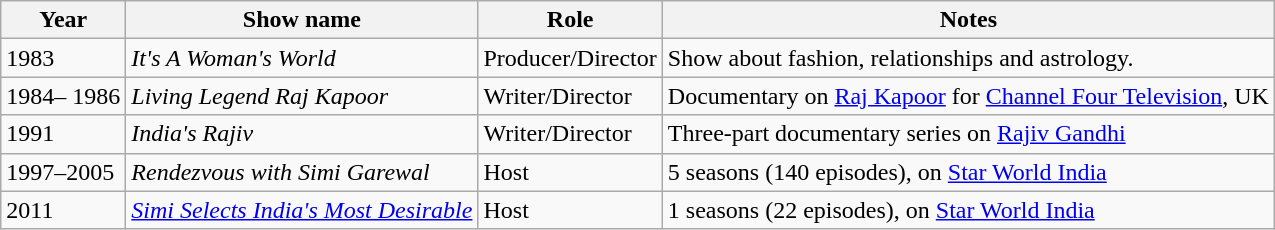<table class="wikitable">
<tr>
<th>Year</th>
<th>Show name</th>
<th>Role</th>
<th class="unsortable">Notes</th>
</tr>
<tr>
<td>1983</td>
<td><em>It's A Woman's World</em></td>
<td>Producer/Director</td>
<td>Show about fashion, relationships and astrology.</td>
</tr>
<tr>
<td>1984– 1986</td>
<td><em>Living Legend Raj Kapoor</em></td>
<td>Writer/Director</td>
<td>Documentary on <a href='#'>Raj Kapoor</a> for <a href='#'>Channel Four Television</a>, UK</td>
</tr>
<tr>
<td>1991</td>
<td><em>India's Rajiv</em></td>
<td>Writer/Director</td>
<td>Three-part documentary series on <a href='#'>Rajiv Gandhi</a></td>
</tr>
<tr>
<td>1997–2005</td>
<td><em>Rendezvous with Simi Garewal</em></td>
<td>Host</td>
<td>5 seasons (140 episodes), on <a href='#'>Star World India</a></td>
</tr>
<tr>
<td>2011</td>
<td><em><a href='#'>Simi Selects India's Most Desirable</a></em></td>
<td>Host</td>
<td>1 seasons (22 episodes), on <a href='#'>Star World India</a></td>
</tr>
</table>
